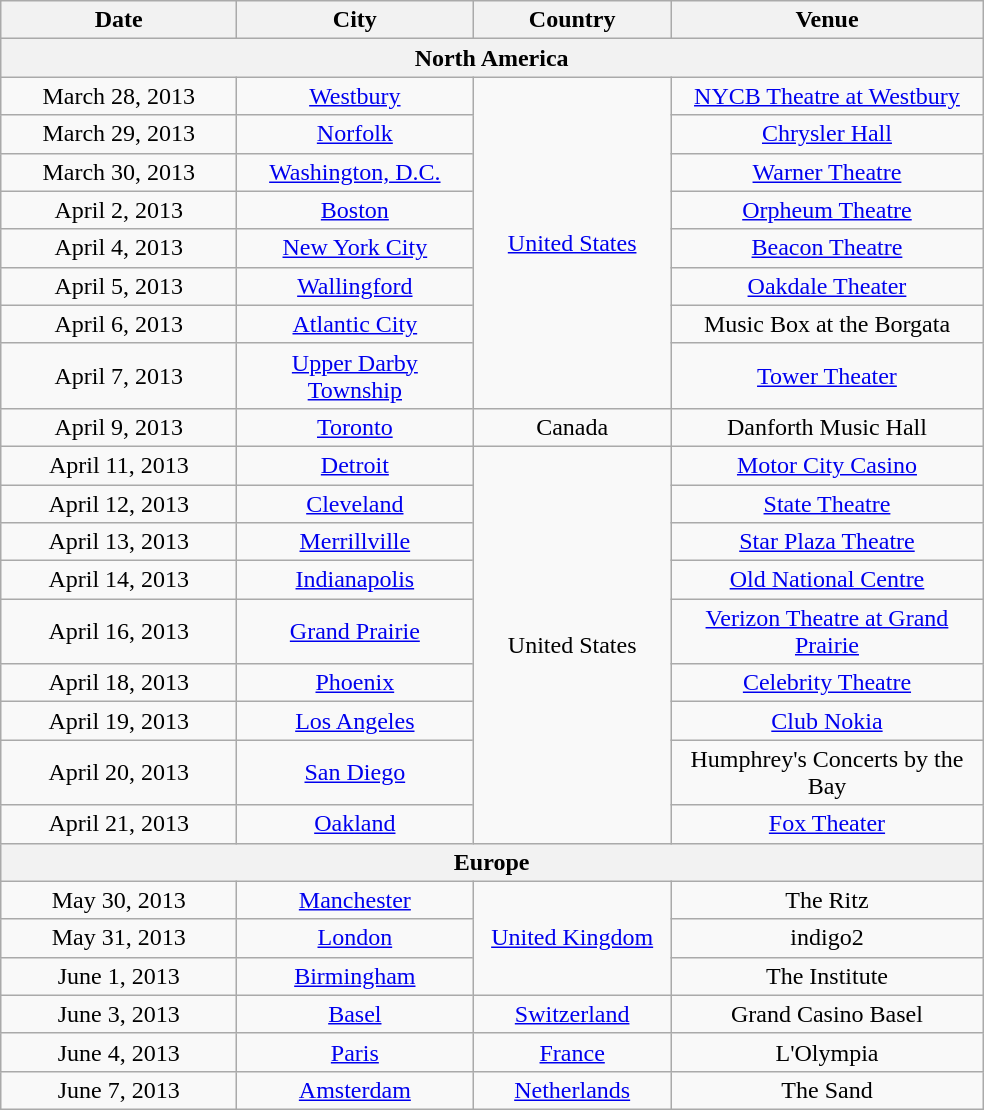<table class="wikitable" style="text-align:center;">
<tr ">
<th style="width:150px;">Date</th>
<th style="width:150px;">City</th>
<th style="width:125px;">Country</th>
<th style="width:200px;">Venue</th>
</tr>
<tr>
<th colspan="4">North America</th>
</tr>
<tr>
<td>March 28, 2013</td>
<td><a href='#'>Westbury</a></td>
<td rowspan="8"><a href='#'>United States</a></td>
<td><a href='#'>NYCB Theatre at Westbury</a></td>
</tr>
<tr>
<td>March 29, 2013</td>
<td><a href='#'>Norfolk</a></td>
<td><a href='#'>Chrysler Hall</a></td>
</tr>
<tr>
<td>March 30, 2013</td>
<td><a href='#'>Washington, D.C.</a></td>
<td><a href='#'>Warner Theatre</a></td>
</tr>
<tr>
<td>April 2, 2013</td>
<td><a href='#'>Boston</a></td>
<td><a href='#'>Orpheum Theatre</a></td>
</tr>
<tr>
<td>April 4, 2013</td>
<td><a href='#'>New York City</a></td>
<td><a href='#'>Beacon Theatre</a></td>
</tr>
<tr>
<td>April 5, 2013</td>
<td><a href='#'>Wallingford</a></td>
<td><a href='#'>Oakdale Theater</a></td>
</tr>
<tr>
<td>April 6, 2013</td>
<td><a href='#'>Atlantic City</a></td>
<td>Music Box at the Borgata</td>
</tr>
<tr>
<td>April 7, 2013</td>
<td><a href='#'>Upper Darby Township</a></td>
<td><a href='#'>Tower Theater</a></td>
</tr>
<tr>
<td>April 9, 2013</td>
<td><a href='#'>Toronto</a></td>
<td>Canada</td>
<td>Danforth Music Hall</td>
</tr>
<tr>
<td>April 11, 2013</td>
<td><a href='#'>Detroit</a></td>
<td rowspan="9">United States</td>
<td><a href='#'>Motor City Casino</a></td>
</tr>
<tr>
<td>April 12, 2013</td>
<td><a href='#'>Cleveland</a></td>
<td><a href='#'>State Theatre</a></td>
</tr>
<tr>
<td>April 13, 2013</td>
<td><a href='#'>Merrillville</a></td>
<td><a href='#'>Star Plaza Theatre</a></td>
</tr>
<tr>
<td>April 14, 2013</td>
<td><a href='#'>Indianapolis</a></td>
<td><a href='#'>Old National Centre</a></td>
</tr>
<tr>
<td>April 16, 2013</td>
<td><a href='#'>Grand Prairie</a></td>
<td><a href='#'>Verizon Theatre at Grand Prairie</a></td>
</tr>
<tr>
<td>April 18, 2013</td>
<td><a href='#'>Phoenix</a></td>
<td><a href='#'>Celebrity Theatre</a></td>
</tr>
<tr>
<td>April 19, 2013</td>
<td><a href='#'>Los Angeles</a></td>
<td><a href='#'>Club Nokia</a></td>
</tr>
<tr>
<td>April 20, 2013</td>
<td><a href='#'>San Diego</a></td>
<td>Humphrey's Concerts by the Bay</td>
</tr>
<tr>
<td>April 21, 2013</td>
<td><a href='#'>Oakland</a></td>
<td><a href='#'>Fox Theater</a></td>
</tr>
<tr>
<th colspan="4" style="text-align:center;">Europe</th>
</tr>
<tr>
<td>May 30, 2013</td>
<td><a href='#'>Manchester</a></td>
<td rowspan="3"><a href='#'>United Kingdom</a></td>
<td>The Ritz</td>
</tr>
<tr>
<td>May 31, 2013</td>
<td><a href='#'>London</a></td>
<td>indigo2</td>
</tr>
<tr>
<td>June 1, 2013</td>
<td><a href='#'>Birmingham</a></td>
<td>The Institute</td>
</tr>
<tr>
<td>June 3, 2013</td>
<td><a href='#'>Basel</a></td>
<td><a href='#'>Switzerland</a></td>
<td>Grand Casino Basel</td>
</tr>
<tr>
<td>June 4, 2013</td>
<td><a href='#'>Paris</a></td>
<td><a href='#'>France</a></td>
<td>L'Olympia</td>
</tr>
<tr>
<td>June 7, 2013</td>
<td><a href='#'>Amsterdam</a></td>
<td><a href='#'>Netherlands</a></td>
<td>The Sand</td>
</tr>
</table>
